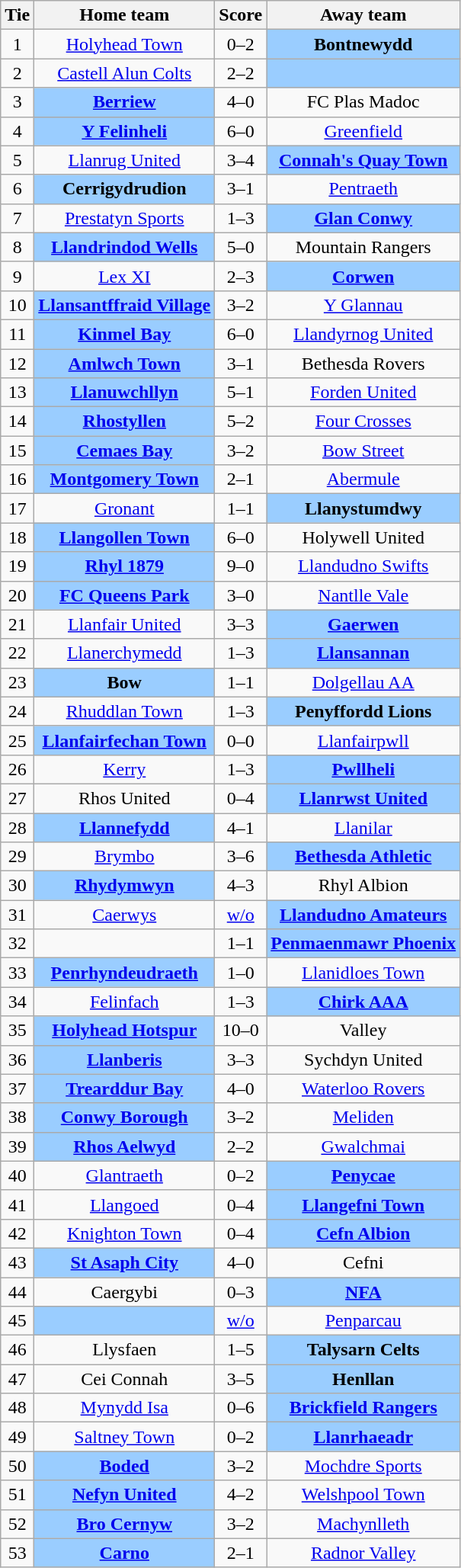<table class="wikitable" style="text-align:center">
<tr>
<th>Tie</th>
<th>Home team</th>
<th>Score</th>
<th>Away team</th>
</tr>
<tr>
<td>1</td>
<td><a href='#'>Holyhead Town</a></td>
<td>0–2</td>
<td style="background:#9acdff;"><strong>Bontnewydd</strong></td>
</tr>
<tr>
<td>2</td>
<td><a href='#'>Castell Alun Colts</a></td>
<td>2–2 </td>
<td style="background:#9acdff;"></td>
</tr>
<tr>
<td>3</td>
<td style="background:#9acdff;"><strong><a href='#'>Berriew</a></strong></td>
<td>4–0</td>
<td>FC Plas Madoc</td>
</tr>
<tr>
<td>4</td>
<td style="background:#9acdff;"><strong><a href='#'>Y Felinheli</a></strong></td>
<td>6–0</td>
<td><a href='#'>Greenfield</a></td>
</tr>
<tr>
<td>5</td>
<td><a href='#'>Llanrug United</a></td>
<td>3–4</td>
<td style="background:#9acdff;"><strong><a href='#'>Connah's Quay Town</a></strong></td>
</tr>
<tr>
<td>6</td>
<td style="background:#9acdff;"><strong>Cerrigydrudion</strong></td>
<td>3–1</td>
<td><a href='#'>Pentraeth</a></td>
</tr>
<tr>
<td>7</td>
<td><a href='#'>Prestatyn Sports</a></td>
<td>1–3</td>
<td style="background:#9acdff;"><strong><a href='#'>Glan Conwy</a></strong></td>
</tr>
<tr>
<td>8</td>
<td style="background:#9acdff;"><strong><a href='#'>Llandrindod Wells</a></strong></td>
<td>5–0</td>
<td>Mountain Rangers</td>
</tr>
<tr>
<td>9</td>
<td><a href='#'>Lex XI</a></td>
<td>2–3</td>
<td style="background:#9acdff;"><strong><a href='#'>Corwen</a></strong></td>
</tr>
<tr>
<td>10</td>
<td style="background:#9acdff;"><strong><a href='#'>Llansantffraid Village</a></strong></td>
<td>3–2</td>
<td><a href='#'>Y Glannau</a></td>
</tr>
<tr>
<td>11</td>
<td style="background:#9acdff;"><strong><a href='#'>Kinmel Bay</a></strong></td>
<td>6–0</td>
<td><a href='#'>Llandyrnog United</a></td>
</tr>
<tr>
<td>12</td>
<td style="background:#9acdff;"><strong><a href='#'>Amlwch Town</a></strong></td>
<td>3–1</td>
<td>Bethesda Rovers</td>
</tr>
<tr>
<td>13</td>
<td style="background:#9acdff;"><strong><a href='#'>Llanuwchllyn</a></strong></td>
<td>5–1</td>
<td><a href='#'>Forden United</a></td>
</tr>
<tr>
<td>14</td>
<td style="background:#9acdff;"><strong><a href='#'>Rhostyllen</a></strong></td>
<td>5–2</td>
<td><a href='#'>Four Crosses</a></td>
</tr>
<tr>
<td>15</td>
<td style="background:#9acdff;"><strong><a href='#'>Cemaes Bay</a></strong></td>
<td>3–2</td>
<td><a href='#'>Bow Street</a></td>
</tr>
<tr>
<td>16</td>
<td style="background:#9acdff;"><strong><a href='#'>Montgomery Town</a></strong></td>
<td>2–1</td>
<td><a href='#'>Abermule</a></td>
</tr>
<tr>
<td>17</td>
<td><a href='#'>Gronant</a></td>
<td>1–1 </td>
<td style="background:#9acdff;"><strong>Llanystumdwy</strong></td>
</tr>
<tr>
<td>18</td>
<td style="background:#9acdff;"><strong><a href='#'>Llangollen Town</a></strong></td>
<td>6–0</td>
<td>Holywell United</td>
</tr>
<tr>
<td>19</td>
<td style="background:#9acdff;"><strong><a href='#'>Rhyl 1879</a></strong></td>
<td>9–0</td>
<td><a href='#'>Llandudno Swifts</a></td>
</tr>
<tr>
<td>20</td>
<td style="background:#9acdff;"><strong><a href='#'>FC Queens Park</a></strong></td>
<td>3–0</td>
<td><a href='#'>Nantlle Vale</a></td>
</tr>
<tr>
<td>21</td>
<td><a href='#'>Llanfair United</a></td>
<td>3–3 </td>
<td style="background:#9acdff;"><strong><a href='#'>Gaerwen</a></strong></td>
</tr>
<tr>
<td>22</td>
<td><a href='#'>Llanerchymedd</a></td>
<td>1–3</td>
<td style="background:#9acdff;"><strong><a href='#'>Llansannan</a></strong></td>
</tr>
<tr>
<td>23</td>
<td style="background:#9acdff;"><strong>Bow</strong></td>
<td>1–1 </td>
<td><a href='#'>Dolgellau AA</a></td>
</tr>
<tr>
<td>24</td>
<td><a href='#'>Rhuddlan Town</a></td>
<td>1–3</td>
<td style="background:#9acdff;"><strong>Penyffordd Lions</strong></td>
</tr>
<tr>
<td>25</td>
<td style="background:#9acdff;"><strong><a href='#'>Llanfairfechan Town</a></strong></td>
<td>0–0 </td>
<td><a href='#'>Llanfairpwll</a></td>
</tr>
<tr>
<td>26</td>
<td><a href='#'>Kerry</a></td>
<td>1–3</td>
<td style="background:#9acdff;"><strong><a href='#'>Pwllheli</a></strong></td>
</tr>
<tr>
<td>27</td>
<td>Rhos United</td>
<td>0–4</td>
<td style="background:#9acdff;"><strong><a href='#'>Llanrwst United</a></strong></td>
</tr>
<tr>
<td>28</td>
<td style="background:#9acdff;"><strong><a href='#'>Llannefydd</a></strong></td>
<td>4–1</td>
<td><a href='#'>Llanilar</a></td>
</tr>
<tr>
<td>29</td>
<td><a href='#'>Brymbo</a></td>
<td>3–6</td>
<td style="background:#9acdff;"><strong><a href='#'>Bethesda Athletic</a></strong></td>
</tr>
<tr>
<td>30</td>
<td style="background:#9acdff;"><strong><a href='#'>Rhydymwyn</a></strong></td>
<td>4–3</td>
<td>Rhyl Albion</td>
</tr>
<tr>
<td>31</td>
<td><a href='#'>Caerwys</a></td>
<td><a href='#'>w/o</a></td>
<td style="background:#9acdff;"><strong><a href='#'>Llandudno Amateurs</a></strong></td>
</tr>
<tr>
<td>32</td>
<td></td>
<td>1–1 </td>
<td style="background:#9acdff;"><strong><a href='#'>Penmaenmawr Phoenix</a></strong></td>
</tr>
<tr>
<td>33</td>
<td style="background:#9acdff;"><strong><a href='#'>Penrhyndeudraeth</a></strong></td>
<td>1–0</td>
<td><a href='#'>Llanidloes Town</a></td>
</tr>
<tr>
<td>34</td>
<td><a href='#'>Felinfach</a></td>
<td>1–3</td>
<td style="background:#9acdff;"><strong><a href='#'>Chirk AAA</a></strong></td>
</tr>
<tr>
<td>35</td>
<td style="background:#9acdff;"><strong><a href='#'>Holyhead Hotspur</a></strong></td>
<td>10–0</td>
<td>Valley</td>
</tr>
<tr>
<td>36</td>
<td style="background:#9acdff;"><strong><a href='#'>Llanberis</a></strong></td>
<td>3–3 </td>
<td>Sychdyn United</td>
</tr>
<tr>
<td>37</td>
<td style="background:#9acdff;"><strong><a href='#'>Trearddur Bay</a></strong></td>
<td>4–0</td>
<td><a href='#'>Waterloo Rovers</a></td>
</tr>
<tr>
<td>38</td>
<td style="background:#9acdff;"><strong><a href='#'>Conwy Borough</a></strong></td>
<td>3–2</td>
<td><a href='#'>Meliden</a></td>
</tr>
<tr>
<td>39</td>
<td style="background:#9acdff;"><strong><a href='#'>Rhos Aelwyd</a></strong></td>
<td>2–2 </td>
<td><a href='#'>Gwalchmai</a></td>
</tr>
<tr>
<td>40</td>
<td><a href='#'>Glantraeth</a></td>
<td>0–2</td>
<td style="background:#9acdff;"><strong><a href='#'>Penycae</a></strong></td>
</tr>
<tr>
<td>41</td>
<td><a href='#'>Llangoed</a></td>
<td>0–4</td>
<td style="background:#9acdff;"><strong><a href='#'>Llangefni Town</a></strong></td>
</tr>
<tr>
<td>42</td>
<td><a href='#'>Knighton Town</a></td>
<td>0–4</td>
<td style="background:#9acdff;"><strong><a href='#'>Cefn Albion</a></strong></td>
</tr>
<tr>
<td>43</td>
<td style="background:#9acdff;"><strong><a href='#'>St Asaph City</a></strong></td>
<td>4–0</td>
<td>Cefni</td>
</tr>
<tr>
<td>44</td>
<td>Caergybi</td>
<td>0–3</td>
<td style="background:#9acdff;"><strong><a href='#'>NFA</a></strong></td>
</tr>
<tr>
<td>45</td>
<td style="background:#9acdff;"></td>
<td><a href='#'>w/o</a></td>
<td><a href='#'>Penparcau</a></td>
</tr>
<tr>
<td>46</td>
<td>Llysfaen</td>
<td>1–5</td>
<td style="background:#9acdff;"><strong>Talysarn Celts</strong></td>
</tr>
<tr>
<td>47</td>
<td>Cei Connah</td>
<td>3–5</td>
<td style="background:#9acdff;"><strong>Henllan</strong></td>
</tr>
<tr>
<td>48</td>
<td><a href='#'>Mynydd Isa</a></td>
<td>0–6</td>
<td style="background:#9acdff;"><strong><a href='#'>Brickfield Rangers</a></strong></td>
</tr>
<tr>
<td>49</td>
<td><a href='#'>Saltney Town</a></td>
<td>0–2</td>
<td style="background:#9acdff;"><strong><a href='#'>Llanrhaeadr</a></strong></td>
</tr>
<tr>
<td>50</td>
<td style="background:#9acdff;"><strong><a href='#'>Boded</a></strong></td>
<td>3–2</td>
<td><a href='#'>Mochdre Sports</a></td>
</tr>
<tr>
<td>51</td>
<td style="background:#9acdff;"><strong><a href='#'>Nefyn United</a></strong></td>
<td>4–2</td>
<td><a href='#'>Welshpool Town</a></td>
</tr>
<tr>
<td>52</td>
<td style="background:#9acdff;"><strong><a href='#'>Bro Cernyw</a></strong></td>
<td>3–2</td>
<td><a href='#'>Machynlleth</a></td>
</tr>
<tr>
<td>53</td>
<td style="background:#9acdff;"><strong><a href='#'>Carno</a></strong></td>
<td>2–1</td>
<td><a href='#'>Radnor Valley</a></td>
</tr>
</table>
